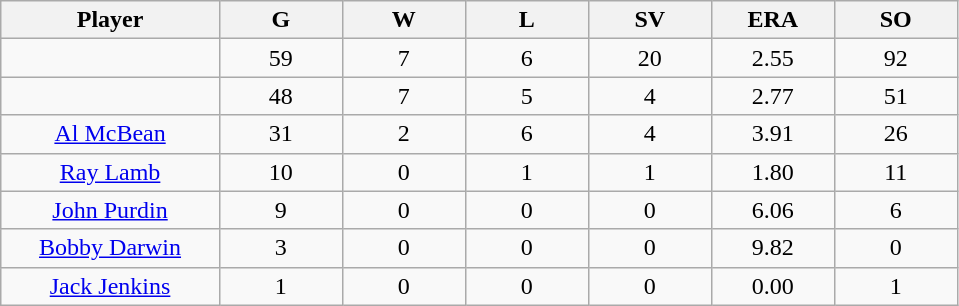<table class="wikitable sortable">
<tr>
<th bgcolor="#DDDDFF" width="16%">Player</th>
<th bgcolor="#DDDDFF" width="9%">G</th>
<th bgcolor="#DDDDFF" width="9%">W</th>
<th bgcolor="#DDDDFF" width="9%">L</th>
<th bgcolor="#DDDDFF" width="9%">SV</th>
<th bgcolor="#DDDDFF" width="9%">ERA</th>
<th bgcolor="#DDDDFF" width="9%">SO</th>
</tr>
<tr align="center">
<td></td>
<td>59</td>
<td>7</td>
<td>6</td>
<td>20</td>
<td>2.55</td>
<td>92</td>
</tr>
<tr align="center">
<td></td>
<td>48</td>
<td>7</td>
<td>5</td>
<td>4</td>
<td>2.77</td>
<td>51</td>
</tr>
<tr align="center">
<td><a href='#'>Al McBean</a></td>
<td>31</td>
<td>2</td>
<td>6</td>
<td>4</td>
<td>3.91</td>
<td>26</td>
</tr>
<tr align="center">
<td><a href='#'>Ray Lamb</a></td>
<td>10</td>
<td>0</td>
<td>1</td>
<td>1</td>
<td>1.80</td>
<td>11</td>
</tr>
<tr align="center">
<td><a href='#'>John Purdin</a></td>
<td>9</td>
<td>0</td>
<td>0</td>
<td>0</td>
<td>6.06</td>
<td>6</td>
</tr>
<tr align="center">
<td><a href='#'>Bobby Darwin</a></td>
<td>3</td>
<td>0</td>
<td>0</td>
<td>0</td>
<td>9.82</td>
<td>0</td>
</tr>
<tr align="center">
<td><a href='#'>Jack Jenkins</a></td>
<td>1</td>
<td>0</td>
<td>0</td>
<td>0</td>
<td>0.00</td>
<td>1</td>
</tr>
</table>
